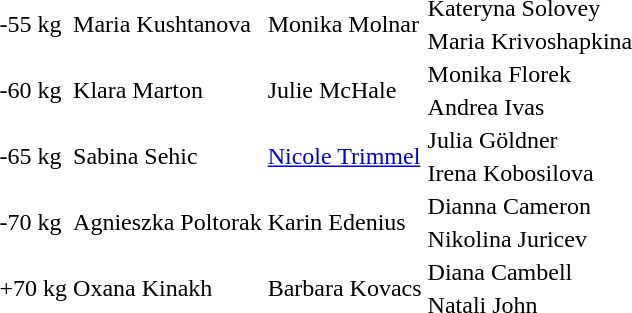<table>
<tr>
<td rowspan=2>-55 kg<br></td>
<td rowspan=2>Maria Kushtanova </td>
<td rowspan=2>Monika Molnar </td>
<td>Kateryna Solovey </td>
</tr>
<tr>
<td>Maria Krivoshapkina </td>
</tr>
<tr>
<td rowspan=2>-60 kg<br></td>
<td rowspan=2>Klara Marton </td>
<td rowspan=2>Julie McHale </td>
<td>Monika Florek </td>
</tr>
<tr>
<td>Andrea Ivas </td>
</tr>
<tr>
<td rowspan=2>-65 kg<br></td>
<td rowspan=2>Sabina Sehic </td>
<td rowspan=2><a href='#'>Nicole Trimmel</a> </td>
<td>Julia Göldner </td>
</tr>
<tr>
<td>Irena Kobosilova </td>
</tr>
<tr>
<td rowspan=2>-70 kg<br></td>
<td rowspan=2>Agnieszka Poltorak </td>
<td rowspan=2>Karin Edenius </td>
<td>Dianna Cameron </td>
</tr>
<tr>
<td>Nikolina Juricev </td>
</tr>
<tr>
<td rowspan=2>+70 kg<br></td>
<td rowspan=2>Oxana Kinakh </td>
<td rowspan=2>Barbara Kovacs </td>
<td>Diana Cambell </td>
</tr>
<tr>
<td>Natali John </td>
</tr>
<tr>
</tr>
</table>
